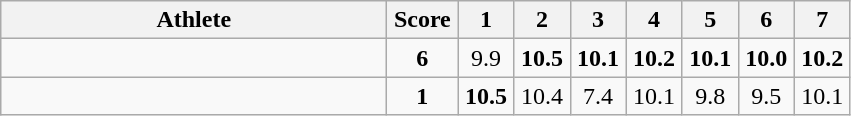<table class="wikitable" style="text-align:center">
<tr>
<th width=250>Athlete</th>
<th width=40>Score</th>
<th width=30>1</th>
<th width=30>2</th>
<th width=30>3</th>
<th width=30>4</th>
<th width=30>5</th>
<th width=30>6</th>
<th width=30>7</th>
</tr>
<tr>
<td align=left></td>
<td><strong>6</strong></td>
<td>9.9</td>
<td><strong>10.5</strong></td>
<td><strong>10.1</strong></td>
<td><strong>10.2</strong></td>
<td><strong>10.1</strong></td>
<td><strong>10.0</strong></td>
<td><strong>10.2</strong></td>
</tr>
<tr>
<td align=left></td>
<td><strong>1</strong></td>
<td><strong>10.5</strong></td>
<td>10.4</td>
<td>7.4</td>
<td>10.1</td>
<td>9.8</td>
<td>9.5</td>
<td>10.1</td>
</tr>
</table>
